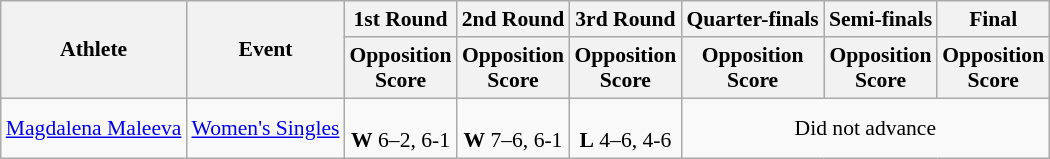<table class=wikitable style="font-size:90%">
<tr>
<th rowspan="2">Athlete</th>
<th rowspan="2">Event</th>
<th>1st Round</th>
<th>2nd Round</th>
<th>3rd Round</th>
<th>Quarter-finals</th>
<th>Semi-finals</th>
<th>Final</th>
</tr>
<tr>
<th>Opposition<br>Score</th>
<th>Opposition<br>Score</th>
<th>Opposition<br>Score</th>
<th>Opposition<br>Score</th>
<th>Opposition<br>Score</th>
<th>Opposition<br>Score</th>
</tr>
<tr align=center>
<td align=left><a href='#'>Magdalena Maleeva</a></td>
<td align=left><a href='#'>Women's Singles</a></td>
<td> <br><strong>W</strong> 6–2, 6-1</td>
<td> <br><strong>W</strong> 7–6, 6-1</td>
<td> <br><strong>L</strong> 4–6, 4-6</td>
<td colspan=3>Did not advance</td>
</tr>
</table>
